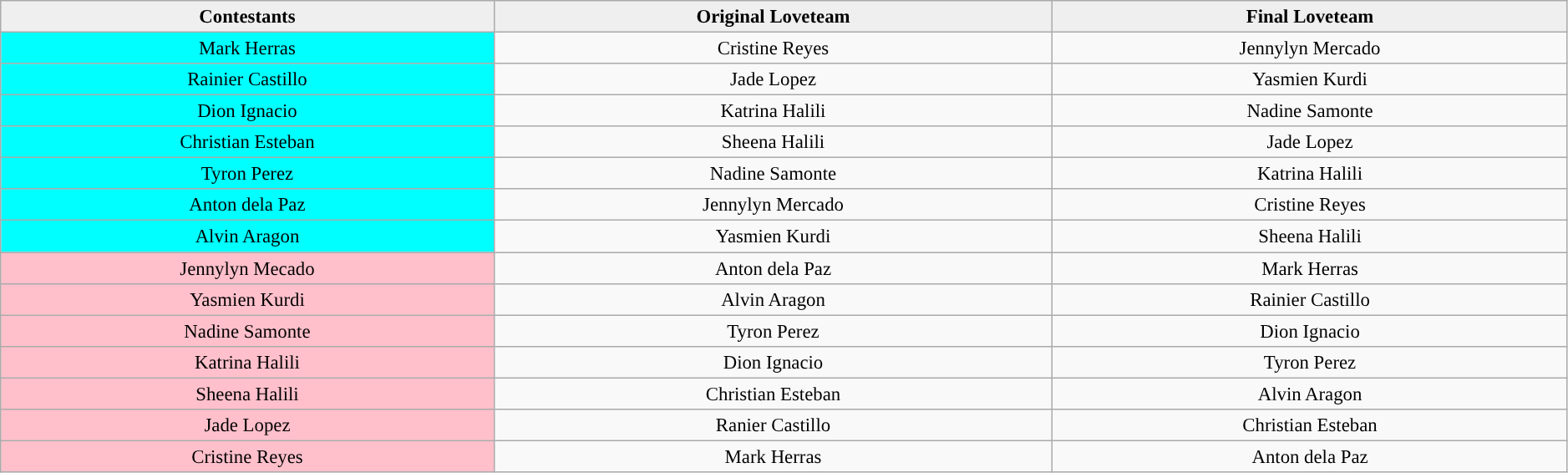<table class="wikitable nowrap" style="text-align:center; font-size:95%;width:99%;">
<tr>
<th scope="col" style="background:#EFEFEF;">Contestants</th>
<th scope="col" style="background:#EFEFEF;">Original Loveteam</th>
<th scope="col" style="background:#EFEFEF;">Final Loveteam</th>
</tr>
<tr>
<td style="background:cyan;">Mark Herras</td>
<td>Cristine Reyes</td>
<td>Jennylyn Mercado</td>
</tr>
<tr>
<td style="background:cyan;">Rainier Castillo</td>
<td>Jade Lopez</td>
<td>Yasmien Kurdi</td>
</tr>
<tr>
<td style="background:cyan;">Dion Ignacio</td>
<td>Katrina Halili</td>
<td>Nadine Samonte</td>
</tr>
<tr>
<td style="background:cyan;">Christian Esteban</td>
<td>Sheena Halili</td>
<td>Jade Lopez</td>
</tr>
<tr>
<td style="background:cyan;">Tyron Perez</td>
<td>Nadine Samonte</td>
<td>Katrina Halili</td>
</tr>
<tr>
<td style="background:cyan;">Anton dela Paz</td>
<td>Jennylyn Mercado</td>
<td>Cristine Reyes</td>
</tr>
<tr>
<td style="background:cyan;">Alvin Aragon</td>
<td>Yasmien Kurdi</td>
<td>Sheena Halili</td>
</tr>
<tr>
<td style="background:pink;">Jennylyn Mecado</td>
<td>Anton dela Paz</td>
<td>Mark Herras</td>
</tr>
<tr>
<td style="background:pink;">Yasmien Kurdi</td>
<td>Alvin Aragon</td>
<td>Rainier Castillo</td>
</tr>
<tr>
<td style="background:pink;">Nadine Samonte</td>
<td>Tyron Perez</td>
<td>Dion Ignacio</td>
</tr>
<tr>
<td style="background:pink;">Katrina Halili</td>
<td>Dion Ignacio</td>
<td>Tyron Perez</td>
</tr>
<tr>
<td style="background:pink;">Sheena Halili</td>
<td>Christian Esteban</td>
<td>Alvin Aragon</td>
</tr>
<tr>
<td style="background:pink;">Jade Lopez</td>
<td>Ranier Castillo</td>
<td>Christian Esteban</td>
</tr>
<tr>
<td style="background:pink;">Cristine Reyes</td>
<td>Mark Herras</td>
<td>Anton dela Paz</td>
</tr>
</table>
